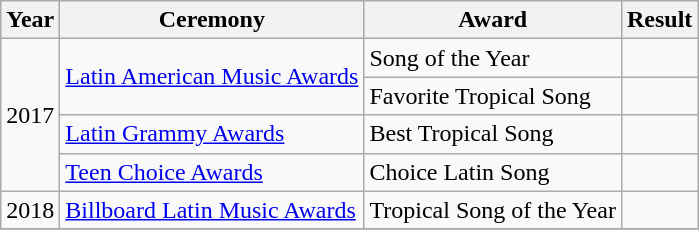<table class="wikitable">
<tr>
<th>Year</th>
<th>Ceremony</th>
<th>Award</th>
<th>Result</th>
</tr>
<tr>
<td rowspan="4">2017</td>
<td rowspan="2"><a href='#'>Latin American Music Awards</a></td>
<td>Song of the Year</td>
<td></td>
</tr>
<tr>
<td>Favorite Tropical Song</td>
<td></td>
</tr>
<tr>
<td><a href='#'>Latin Grammy Awards</a></td>
<td>Best Tropical Song</td>
<td></td>
</tr>
<tr>
<td><a href='#'>Teen Choice Awards</a></td>
<td>Choice Latin Song</td>
<td></td>
</tr>
<tr>
<td rowspan="1">2018</td>
<td><a href='#'>Billboard Latin Music Awards</a></td>
<td>Tropical Song of the Year</td>
<td></td>
</tr>
<tr>
</tr>
</table>
